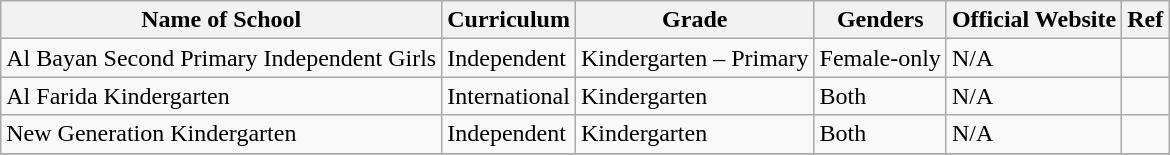<table class="wikitable">
<tr>
<th>Name of School</th>
<th>Curriculum</th>
<th>Grade</th>
<th>Genders</th>
<th>Official Website</th>
<th>Ref</th>
</tr>
<tr>
<td>Al Bayan Second Primary Independent Girls</td>
<td>Independent</td>
<td>Kindergarten – Primary</td>
<td>Female-only</td>
<td>N/A</td>
<td></td>
</tr>
<tr>
<td>Al Farida Kindergarten</td>
<td>International</td>
<td>Kindergarten</td>
<td>Both</td>
<td>N/A</td>
<td></td>
</tr>
<tr>
<td>New Generation Kindergarten</td>
<td>Independent</td>
<td>Kindergarten</td>
<td>Both</td>
<td>N/A</td>
<td></td>
</tr>
<tr>
</tr>
</table>
